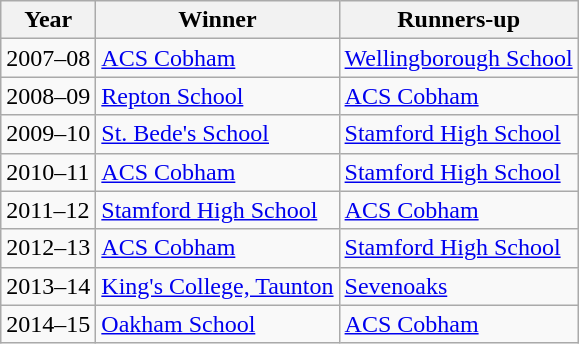<table class="wikitable">
<tr>
<th>Year</th>
<th>Winner</th>
<th>Runners-up</th>
</tr>
<tr>
<td>2007–08</td>
<td><a href='#'>ACS Cobham</a></td>
<td><a href='#'>Wellingborough School</a></td>
</tr>
<tr>
<td>2008–09</td>
<td><a href='#'>Repton School</a></td>
<td><a href='#'>ACS Cobham</a></td>
</tr>
<tr>
<td>2009–10</td>
<td><a href='#'>St. Bede's School</a></td>
<td><a href='#'>Stamford High School</a></td>
</tr>
<tr>
<td>2010–11</td>
<td><a href='#'>ACS Cobham</a></td>
<td><a href='#'>Stamford High School</a></td>
</tr>
<tr>
<td>2011–12</td>
<td><a href='#'>Stamford High School</a></td>
<td><a href='#'>ACS Cobham</a></td>
</tr>
<tr>
<td>2012–13</td>
<td><a href='#'>ACS Cobham</a></td>
<td><a href='#'>Stamford High School</a></td>
</tr>
<tr>
<td>2013–14</td>
<td><a href='#'>King's College, Taunton</a></td>
<td><a href='#'>Sevenoaks</a></td>
</tr>
<tr>
<td>2014–15</td>
<td><a href='#'>Oakham School</a></td>
<td><a href='#'>ACS Cobham</a></td>
</tr>
</table>
